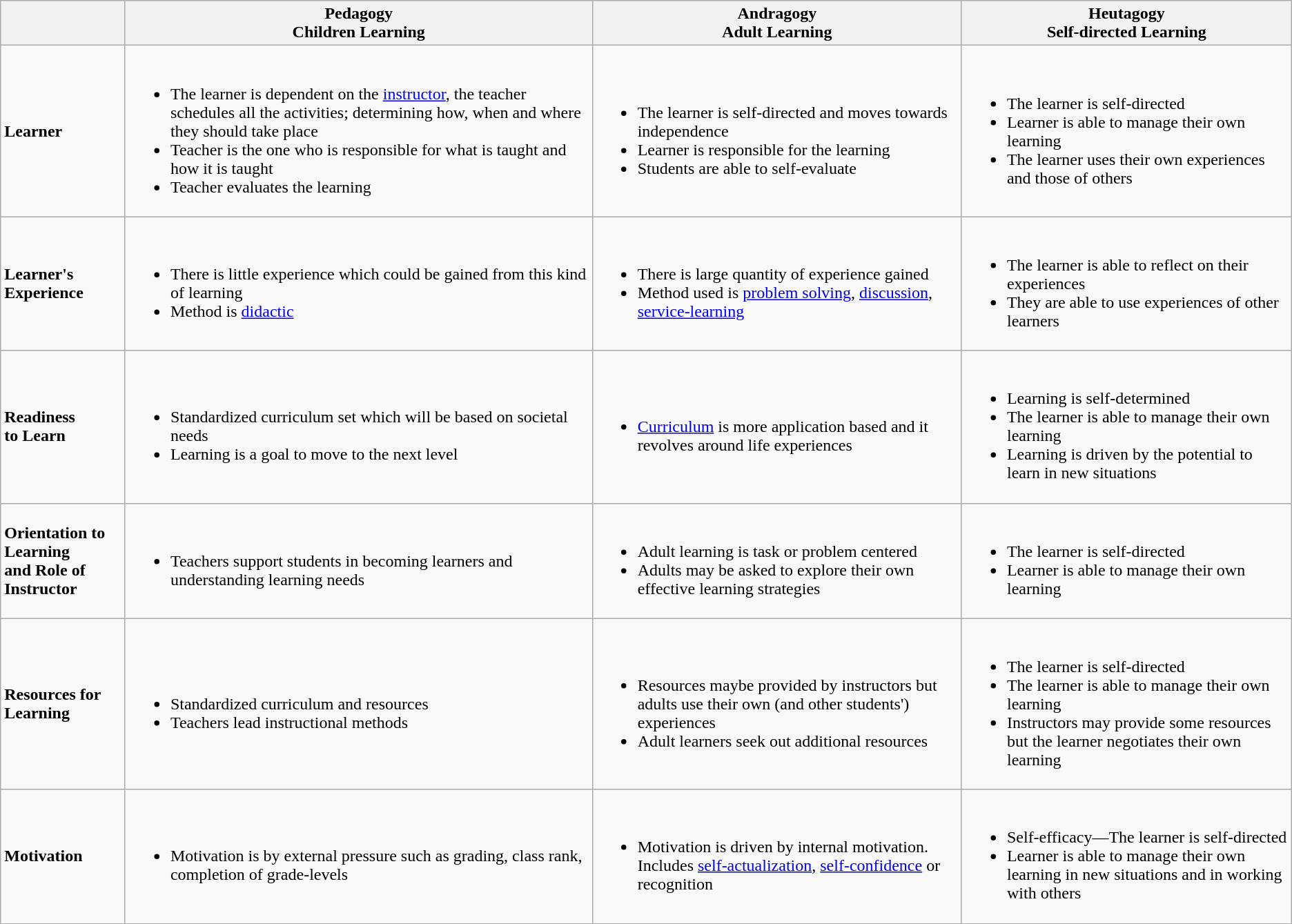<table class="wikitable">
<tr>
<th></th>
<th>Pedagogy<br>Children Learning</th>
<th>Andragogy<br>Adult Learning</th>
<th>Heutagogy<br>Self-directed Learning</th>
</tr>
<tr>
<td><strong>Learner</strong></td>
<td><br><ul><li>The  learner is dependent on the <a href='#'>instructor</a>, the  teacher schedules all the activities; determining how, when and where they should take place</li><li>Teacher  is the one who is responsible for what is taught and how it is taught</li><li>Teacher  evaluates the learning</li></ul></td>
<td><br><ul><li>The learner is self-directed and moves towards independence</li><li>Learner is responsible for the learning</li><li>Students are able to self-evaluate</li></ul></td>
<td><br><ul><li>The learner is self-directed</li><li>Learner is able to manage their own learning</li><li>The learner uses their own experiences and those of others</li></ul></td>
</tr>
<tr>
<td><strong>Learner's</strong><br><strong>Experience</strong></td>
<td><br><ul><li>There is little experience which could be gained from this  kind of learning</li><li>Method  is <a href='#'>didactic</a></li></ul></td>
<td><br><ul><li>There is large quantity of experience gained</li><li>Method used is <a href='#'>problem solving</a>, <a href='#'>discussion</a>, <a href='#'>service-learning</a></li></ul></td>
<td><br><ul><li>The learner is able to reflect on their experiences</li><li>They are able to use experiences of other learners</li></ul></td>
</tr>
<tr>
<td><strong>Readiness</strong><br><strong>to Learn</strong></td>
<td><br><ul><li>Standardized  curriculum set which will be based on societal needs</li><li>Learning  is a goal to move to the next level</li></ul></td>
<td><br><ul><li><a href='#'>Curriculum</a> is  more application based and it revolves around life experiences</li></ul></td>
<td><br><ul><li>Learning is self-determined</li><li>The learner is able to manage their own learning</li><li>Learning is driven by the potential to learn in new situations</li></ul></td>
</tr>
<tr>
<td><strong>Orientation to Learning</strong><br><strong>and Role of Instructor</strong></td>
<td><br><ul><li>Teachers  support students in becoming learners and understanding learning needs</li></ul></td>
<td><br><ul><li>Adult  learning is task or problem centered</li><li>Adults  may be asked to explore their own effective learning strategies</li></ul></td>
<td><br><ul><li>The learner is self-directed</li><li>Learner is able to manage their own learning</li></ul></td>
</tr>
<tr>
<td><strong>Resources for Learning</strong></td>
<td><br><ul><li>Standardized  curriculum and resources</li><li>Teachers  lead instructional methods</li></ul></td>
<td><br><ul><li>Resources  maybe provided by instructors but adults use their own (and other students')  experiences</li><li>Adult  learners seek out additional resources</li></ul></td>
<td><br><ul><li>The learner is self-directed</li><li>The learner is able to manage their own learning</li><li>Instructors may provide some resources but the learner  negotiates their own learning</li></ul></td>
</tr>
<tr>
<td><strong>Motivation</strong></td>
<td><br><ul><li>Motivation  is by external pressure such as grading, class rank, completion of  grade-levels</li></ul></td>
<td><br><ul><li>Motivation is driven by internal motivation. Includes <a href='#'>self-actualization</a>, <a href='#'>self-confidence</a> or  recognition</li></ul></td>
<td><br><ul><li>Self-efficacy—The learner is self-directed</li><li>Learner is able to manage their own learning in new situations  and in working with others</li></ul></td>
</tr>
</table>
